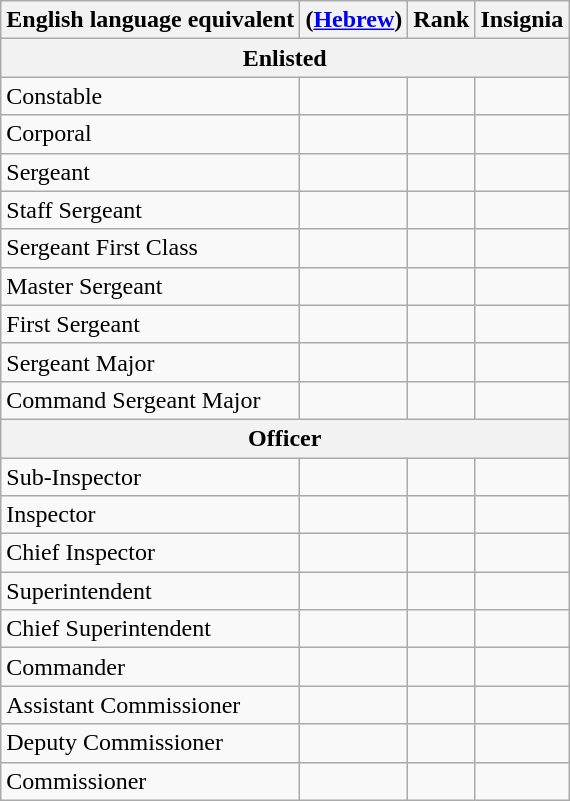<table class="wikitable">
<tr>
<th>English language equivalent</th>
<th>(<a href='#'>Hebrew</a>)</th>
<th>Rank</th>
<th>Insignia</th>
</tr>
<tr>
<th colspan="4">Enlisted</th>
</tr>
<tr>
<td>Constable</td>
<td dir="rtl"></td>
<td></td>
<td></td>
</tr>
<tr>
<td>Corporal</td>
<td dir="rtl"></td>
<td></td>
<td></td>
</tr>
<tr>
<td>Sergeant</td>
<td dir="rtl"></td>
<td></td>
<td></td>
</tr>
<tr>
<td>Staff Sergeant</td>
<td dir="rtl"></td>
<td></td>
<td></td>
</tr>
<tr>
<td>Sergeant First Class</td>
<td dir="rtl"></td>
<td></td>
<td></td>
</tr>
<tr>
<td>Master Sergeant</td>
<td dir="rtl"></td>
<td></td>
<td></td>
</tr>
<tr>
<td>First Sergeant</td>
<td dir="rtl"></td>
<td></td>
<td></td>
</tr>
<tr>
<td>Sergeant Major</td>
<td dir="rtl"></td>
<td></td>
<td></td>
</tr>
<tr>
<td>Command Sergeant Major</td>
<td dir="rtl"></td>
<td></td>
<td></td>
</tr>
<tr colspan="4">
<th colspan="4">Officer</th>
</tr>
<tr>
<td>Sub-Inspector</td>
<td dir="rtl"></td>
<td></td>
<td></td>
</tr>
<tr>
<td>Inspector</td>
<td dir="rtl"></td>
<td></td>
<td></td>
</tr>
<tr>
<td>Chief Inspector</td>
<td dir="rtl"></td>
<td></td>
<td></td>
</tr>
<tr>
<td>Superintendent</td>
<td dir="rtl"></td>
<td></td>
<td></td>
</tr>
<tr>
<td>Chief Superintendent</td>
<td dir="rtl"></td>
<td></td>
<td></td>
</tr>
<tr>
<td>Commander</td>
<td dir="rtl"></td>
<td></td>
<td></td>
</tr>
<tr>
<td>Assistant Commissioner</td>
<td dir="rtl"></td>
<td></td>
<td></td>
</tr>
<tr>
<td>Deputy Commissioner</td>
<td dir="rtl"></td>
<td></td>
<td></td>
</tr>
<tr>
<td>Commissioner</td>
<td dir="rtl"></td>
<td></td>
<td></td>
</tr>
</table>
